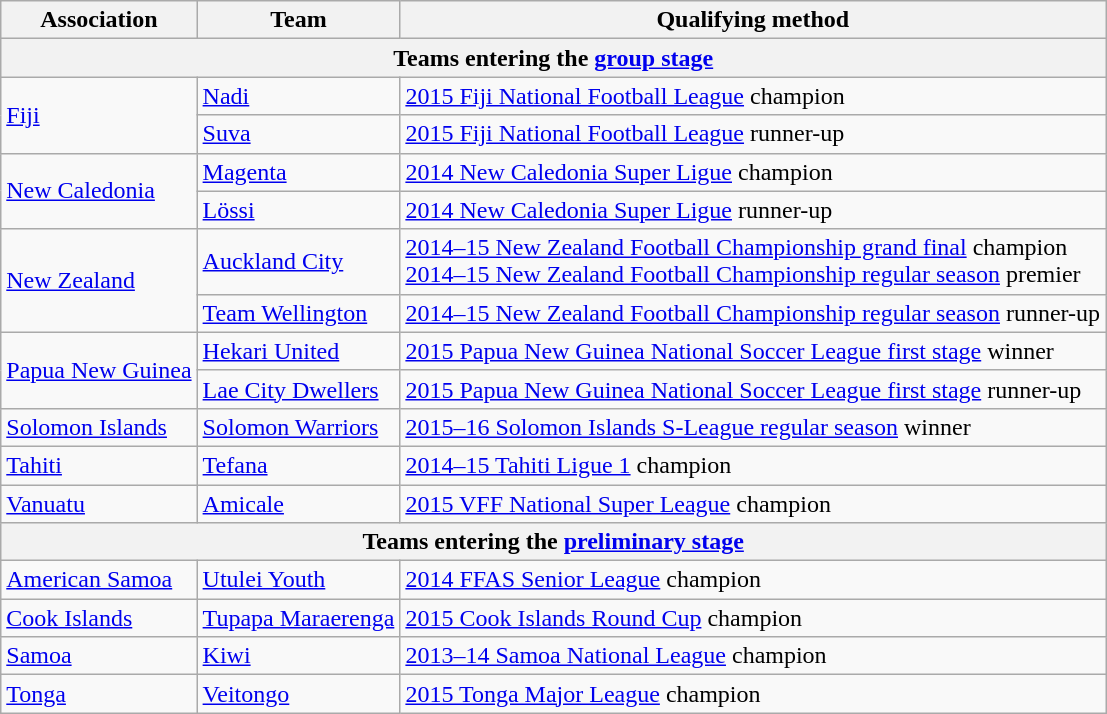<table class="wikitable">
<tr>
<th>Association</th>
<th>Team</th>
<th>Qualifying method</th>
</tr>
<tr>
<th colspan=3>Teams entering the <a href='#'>group stage</a></th>
</tr>
<tr>
<td rowspan=2> <a href='#'>Fiji</a></td>
<td><a href='#'>Nadi</a></td>
<td><a href='#'>2015 Fiji National Football League</a> champion</td>
</tr>
<tr>
<td><a href='#'>Suva</a></td>
<td><a href='#'>2015 Fiji National Football League</a> runner-up</td>
</tr>
<tr>
<td rowspan=2> <a href='#'>New Caledonia</a></td>
<td><a href='#'>Magenta</a></td>
<td><a href='#'>2014 New Caledonia Super Ligue</a> champion</td>
</tr>
<tr>
<td><a href='#'>Lössi</a></td>
<td><a href='#'>2014 New Caledonia Super Ligue</a> runner-up</td>
</tr>
<tr>
<td rowspan=2> <a href='#'>New Zealand</a></td>
<td><a href='#'>Auckland City</a></td>
<td><a href='#'>2014–15 New Zealand Football Championship grand final</a> champion<br><a href='#'>2014–15 New Zealand Football Championship regular season</a> premier</td>
</tr>
<tr>
<td><a href='#'>Team Wellington</a></td>
<td><a href='#'>2014–15 New Zealand Football Championship regular season</a> runner-up</td>
</tr>
<tr>
<td rowspan=2> <a href='#'>Papua New Guinea</a></td>
<td><a href='#'>Hekari United</a></td>
<td><a href='#'>2015 Papua New Guinea National Soccer League first stage</a> winner</td>
</tr>
<tr>
<td><a href='#'>Lae City Dwellers</a></td>
<td><a href='#'>2015 Papua New Guinea National Soccer League first stage</a> runner-up</td>
</tr>
<tr>
<td> <a href='#'>Solomon Islands</a></td>
<td><a href='#'>Solomon Warriors</a></td>
<td><a href='#'>2015–16 Solomon Islands S-League regular season</a> winner</td>
</tr>
<tr>
<td> <a href='#'>Tahiti</a></td>
<td><a href='#'>Tefana</a></td>
<td><a href='#'>2014–15 Tahiti Ligue 1</a> champion</td>
</tr>
<tr>
<td> <a href='#'>Vanuatu</a></td>
<td><a href='#'>Amicale</a></td>
<td><a href='#'>2015 VFF National Super League</a> champion</td>
</tr>
<tr>
<th colspan=3>Teams entering the <a href='#'>preliminary stage</a></th>
</tr>
<tr>
<td> <a href='#'>American Samoa</a></td>
<td><a href='#'>Utulei Youth</a></td>
<td><a href='#'>2014 FFAS Senior League</a> champion</td>
</tr>
<tr>
<td> <a href='#'>Cook Islands</a></td>
<td><a href='#'>Tupapa Maraerenga</a></td>
<td><a href='#'>2015 Cook Islands Round Cup</a> champion</td>
</tr>
<tr>
<td> <a href='#'>Samoa</a></td>
<td><a href='#'>Kiwi</a></td>
<td><a href='#'>2013–14 Samoa National League</a> champion</td>
</tr>
<tr>
<td> <a href='#'>Tonga</a></td>
<td><a href='#'>Veitongo</a></td>
<td><a href='#'>2015 Tonga Major League</a> champion</td>
</tr>
</table>
